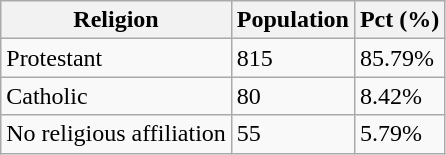<table class="wikitable">
<tr>
<th>Religion</th>
<th>Population</th>
<th>Pct (%)</th>
</tr>
<tr>
<td>Protestant</td>
<td>815</td>
<td>85.79%</td>
</tr>
<tr>
<td>Catholic</td>
<td>80</td>
<td>8.42%</td>
</tr>
<tr>
<td>No religious affiliation</td>
<td>55</td>
<td>5.79%</td>
</tr>
</table>
